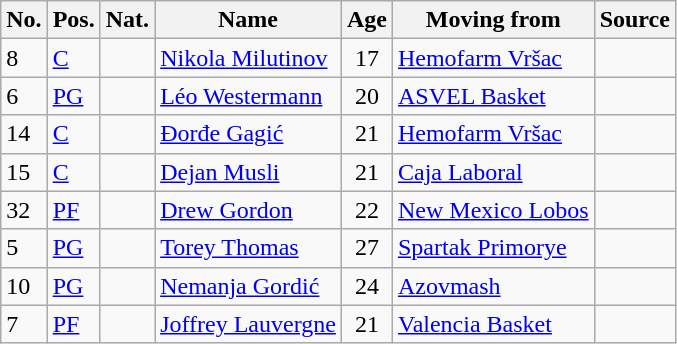<table class="wikitable">
<tr>
<th>No.</th>
<th>Pos.</th>
<th>Nat.</th>
<th>Name</th>
<th>Age</th>
<th>Moving from</th>
<th>Source</th>
</tr>
<tr>
<td>8</td>
<td><a href='#'>C</a></td>
<td></td>
<td><a href='#'>Nikola Milutinov</a></td>
<td align=center>17</td>
<td> <a href='#'>Hemofarm Vršac</a></td>
<td align=center></td>
</tr>
<tr>
<td>6</td>
<td><a href='#'>PG</a></td>
<td></td>
<td><a href='#'>Léo Westermann</a></td>
<td align=center>20</td>
<td> <a href='#'>ASVEL Basket</a></td>
<td align=center></td>
</tr>
<tr>
<td>14</td>
<td><a href='#'>C</a></td>
<td></td>
<td><a href='#'>Đorđe Gagić</a></td>
<td align=center>21</td>
<td> <a href='#'>Hemofarm Vršac</a></td>
<td align=center></td>
</tr>
<tr>
<td>15</td>
<td><a href='#'>C</a></td>
<td></td>
<td><a href='#'>Dejan Musli</a></td>
<td align=center>21</td>
<td> <a href='#'>Caja Laboral</a></td>
<td align=center></td>
</tr>
<tr>
<td>32</td>
<td><a href='#'>PF</a></td>
<td></td>
<td><a href='#'>Drew Gordon</a></td>
<td align=center>22</td>
<td> <a href='#'>New Mexico Lobos</a></td>
<td align=center></td>
</tr>
<tr>
<td>5</td>
<td><a href='#'>PG</a></td>
<td></td>
<td><a href='#'>Torey Thomas</a></td>
<td align=center>27</td>
<td> <a href='#'>Spartak Primorye</a></td>
<td align=center></td>
</tr>
<tr>
<td>10</td>
<td><a href='#'>PG</a></td>
<td></td>
<td><a href='#'>Nemanja Gordić</a></td>
<td align=center>24</td>
<td> <a href='#'>Azovmash</a></td>
<td align=center></td>
</tr>
<tr>
<td>7</td>
<td><a href='#'>PF</a></td>
<td></td>
<td><a href='#'>Joffrey Lauvergne</a></td>
<td align=center>21</td>
<td> <a href='#'>Valencia Basket</a></td>
<td align=center></td>
</tr>
</table>
